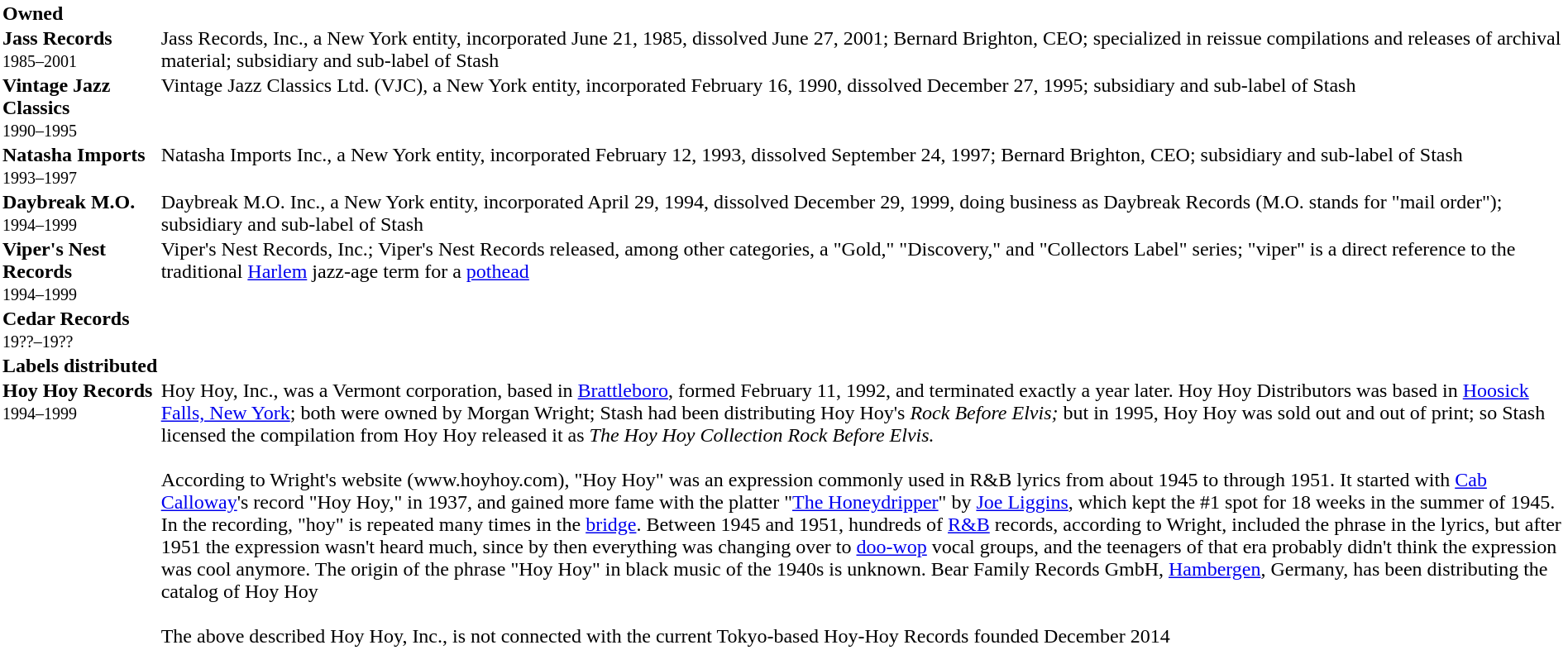<table valign="top"; border="0" cellpadding="0" style="color: black; background-color: #FFFFFF;">
<tr valign="top">
<td width="10%" style="text-align:left"><strong>Owned</strong><br></td>
<td width="90%" style="text-align:left"></td>
</tr>
<tr valign="top">
<td width="10%" style="text-align:left"><strong>Jass Records</strong><br><small>1985–2001</small></td>
<td width="90%" style="text-align:left">Jass Records, Inc., a New York entity, incorporated June 21, 1985, dissolved June 27, 2001; Bernard Brighton, CEO; specialized in reissue compilations and releases of archival material; subsidiary and sub-label of Stash</td>
</tr>
<tr valign="top">
<td style="text-align:left"><strong>Vintage Jazz Classics</strong><br><small>1990–1995</small></td>
<td style="text-align:left">Vintage Jazz Classics Ltd. (VJC), a New York entity, incorporated February 16, 1990, dissolved December 27, 1995; subsidiary and sub-label of Stash</td>
</tr>
<tr valign="top">
<td style="text-align:left"><strong>Natasha Imports</strong><br><small>1993–1997</small></td>
<td style="text-align:left">Natasha Imports Inc., a New York entity, incorporated February 12, 1993, dissolved September 24, 1997; Bernard Brighton, CEO; subsidiary and sub-label of Stash</td>
</tr>
<tr valign="top">
<td style="text-align:left"><strong>Daybreak M.O.</strong><br><small>1994–1999</small></td>
<td style="text-align:left">Daybreak M.O. Inc., a New York entity, incorporated April 29, 1994, dissolved December 29, 1999, doing business as Daybreak Records (M.O. stands for "mail order"); subsidiary and sub-label of Stash</td>
</tr>
<tr valign="top">
<td style="text-align:left"><strong>Viper's Nest Records</strong><br><small>1994–1999</small></td>
<td style="text-align:left">Viper's Nest Records, Inc.; Viper's Nest Records released, among other categories, a "Gold," "Discovery," and "Collectors Label" series; "viper" is a direct reference to the traditional <a href='#'>Harlem</a> jazz-age term for a <a href='#'>pothead</a></td>
</tr>
<tr valign="top">
<td style="text-align:left"><strong>Cedar Records</strong><br><small>19??–19??</small></td>
<td style="text-align:left"></td>
</tr>
<tr valign="top">
<td width="10%" style="text-align:left"><strong>Labels distributed</strong><br></td>
<td width="90%" style="text-align:left"></td>
</tr>
<tr valign="top">
<td style="text-align:left"><strong>Hoy Hoy Records</strong><br><small>1994–1999</small></td>
<td style="text-align:left">Hoy Hoy, Inc., was a Vermont corporation, based in <a href='#'>Brattleboro</a>, formed February 11, 1992, and terminated exactly a year later.  Hoy Hoy Distributors was based in <a href='#'>Hoosick Falls, New York</a>; both were owned by Morgan Wright; Stash had been distributing Hoy Hoy's <em>Rock Before Elvis;</em> but in 1995, Hoy Hoy was sold out and out of print; so Stash licensed the compilation from Hoy Hoy released it as <em>The Hoy Hoy Collection Rock Before Elvis.</em><br><br> According to Wright's website (www.hoyhoy.com), "Hoy Hoy" was an expression commonly used in R&B lyrics from about 1945 to through 1951. It started with <a href='#'>Cab Calloway</a>'s record "Hoy Hoy," in 1937, and gained more fame with the platter "<a href='#'>The Honeydripper</a>" by <a href='#'>Joe Liggins</a>, which kept the #1 spot for 18 weeks in the summer of 1945. In the recording, "hoy" is repeated many times in the <a href='#'>bridge</a>. Between 1945 and 1951, hundreds of <a href='#'>R&B</a> records, according to Wright, included the phrase in the lyrics, but after 1951 the expression wasn't heard much, since by then everything was changing over to <a href='#'>doo-wop</a> vocal groups, and the teenagers of that era probably didn't think the expression was cool anymore. The origin of the phrase "Hoy Hoy" in black music of the 1940s is unknown. Bear Family Records GmbH, <a href='#'>Hambergen</a>, Germany, has been distributing the catalog of Hoy Hoy<br><br>The above described Hoy Hoy, Inc., is not connected with the current Tokyo-based Hoy-Hoy Records founded December 2014</td>
</tr>
</table>
